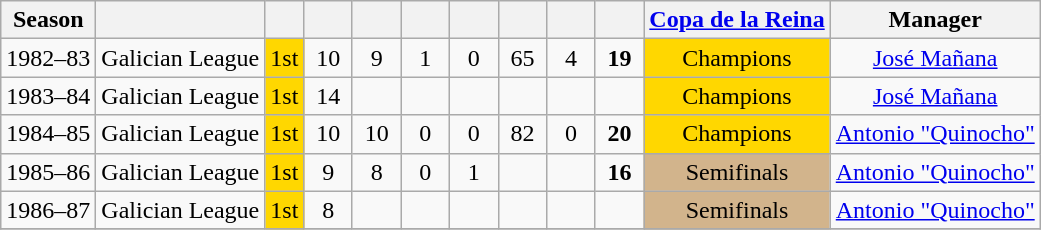<table class="wikitable" style="text-align:center">
<tr>
<th>Season</th>
<th></th>
<th></th>
<th width=25></th>
<th width=25></th>
<th width=25></th>
<th width=25></th>
<th width=25></th>
<th width=25></th>
<th width=25></th>
<th><a href='#'>Copa de la Reina</a></th>
<th>Manager</th>
</tr>
<tr>
<td>1982–83</td>
<td>Galician League</td>
<td bgcolor=gold>1st</td>
<td>10</td>
<td>9</td>
<td>1</td>
<td>0</td>
<td>65</td>
<td>4</td>
<td><strong>19</strong></td>
<td bgcolor=gold>Champions</td>
<td><a href='#'>José Mañana</a></td>
</tr>
<tr>
<td>1983–84</td>
<td>Galician League</td>
<td bgcolor=gold>1st</td>
<td>14</td>
<td> </td>
<td> </td>
<td> </td>
<td> </td>
<td> </td>
<td> </td>
<td bgcolor=gold>Champions</td>
<td><a href='#'>José Mañana</a></td>
</tr>
<tr>
<td>1984–85</td>
<td>Galician League</td>
<td bgcolor=gold>1st</td>
<td>10</td>
<td>10</td>
<td>0</td>
<td>0</td>
<td>82</td>
<td>0</td>
<td><strong>20</strong></td>
<td bgcolor=gold>Champions</td>
<td><a href='#'>Antonio "Quinocho"</a></td>
</tr>
<tr>
<td>1985–86</td>
<td>Galician League</td>
<td bgcolor=gold>1st</td>
<td>9</td>
<td>8</td>
<td>0</td>
<td>1</td>
<td> </td>
<td> </td>
<td><strong>16</strong></td>
<td bgcolor=#D2B48C>Semifinals</td>
<td><a href='#'>Antonio "Quinocho"</a></td>
</tr>
<tr>
<td>1986–87</td>
<td>Galician League</td>
<td bgcolor=gold>1st</td>
<td>8</td>
<td> </td>
<td> </td>
<td> </td>
<td> </td>
<td> </td>
<td> </td>
<td bgcolor=#D2B48C>Semifinals</td>
<td><a href='#'>Antonio "Quinocho"</a></td>
</tr>
<tr>
</tr>
</table>
